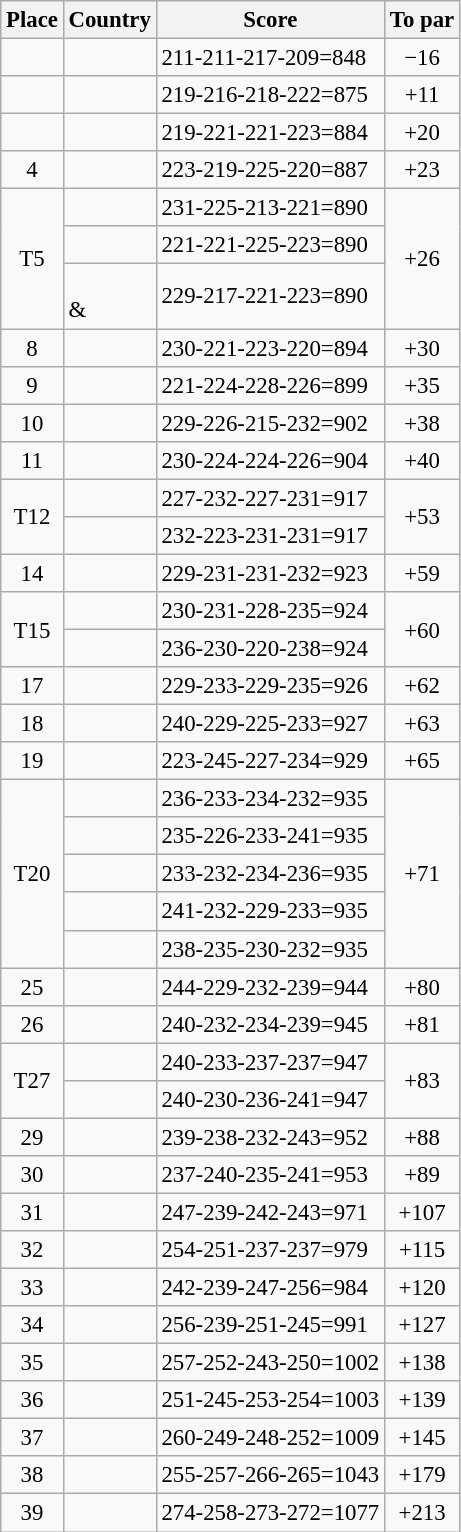<table class="wikitable" style="font-size:95%;">
<tr>
<th>Place</th>
<th>Country</th>
<th>Score</th>
<th>To par</th>
</tr>
<tr>
<td align=center></td>
<td></td>
<td>211-211-217-209=848</td>
<td align=center>−16</td>
</tr>
<tr>
<td align=center></td>
<td></td>
<td>219-216-218-222=875</td>
<td align=center>+11</td>
</tr>
<tr>
<td align=center></td>
<td></td>
<td>219-221-221-223=884</td>
<td align=center>+20</td>
</tr>
<tr>
<td align=center>4</td>
<td></td>
<td>223-219-225-220=887</td>
<td align=center>+23</td>
</tr>
<tr>
<td align=center rowspan=3>T5</td>
<td></td>
<td>231-225-213-221=890</td>
<td align=center rowspan=3>+26</td>
</tr>
<tr>
<td></td>
<td>221-221-225-223=890</td>
</tr>
<tr>
<td><br>& </td>
<td>229-217-221-223=890</td>
</tr>
<tr>
<td align=center>8</td>
<td></td>
<td>230-221-223-220=894</td>
<td align=center>+30</td>
</tr>
<tr>
<td align=center>9</td>
<td></td>
<td>221-224-228-226=899</td>
<td align=center>+35</td>
</tr>
<tr>
<td align=center>10</td>
<td></td>
<td>229-226-215-232=902</td>
<td align=center>+38</td>
</tr>
<tr>
<td align=center>11</td>
<td></td>
<td>230-224-224-226=904</td>
<td align=center>+40</td>
</tr>
<tr>
<td align=center rowspan=2>T12</td>
<td></td>
<td>227-232-227-231=917</td>
<td align=center rowspan=2>+53</td>
</tr>
<tr>
<td></td>
<td>232-223-231-231=917</td>
</tr>
<tr>
<td align=center>14</td>
<td></td>
<td>229-231-231-232=923</td>
<td align=center>+59</td>
</tr>
<tr>
<td align=center rowspan=2>T15</td>
<td></td>
<td>230-231-228-235=924</td>
<td align=center rowspan=2>+60</td>
</tr>
<tr>
<td></td>
<td>236-230-220-238=924</td>
</tr>
<tr>
<td align=center>17</td>
<td></td>
<td>229-233-229-235=926</td>
<td align=center>+62</td>
</tr>
<tr>
<td align=center>18</td>
<td></td>
<td>240-229-225-233=927</td>
<td align=center>+63</td>
</tr>
<tr>
<td align=center>19</td>
<td></td>
<td>223-245-227-234=929</td>
<td align=center>+65</td>
</tr>
<tr>
<td align=center rowspan=5>T20</td>
<td></td>
<td>236-233-234-232=935</td>
<td align=center rowspan=5>+71</td>
</tr>
<tr>
<td></td>
<td>235-226-233-241=935</td>
</tr>
<tr>
<td></td>
<td>233-232-234-236=935</td>
</tr>
<tr>
<td></td>
<td>241-232-229-233=935</td>
</tr>
<tr>
<td></td>
<td>238-235-230-232=935</td>
</tr>
<tr>
<td align=center>25</td>
<td></td>
<td>244-229-232-239=944</td>
<td align=center>+80</td>
</tr>
<tr>
<td align=center>26</td>
<td></td>
<td>240-232-234-239=945</td>
<td align=center>+81</td>
</tr>
<tr>
<td align=center rowspan=2>T27</td>
<td></td>
<td>240-233-237-237=947</td>
<td align=center rowspan=2>+83</td>
</tr>
<tr>
<td></td>
<td>240-230-236-241=947</td>
</tr>
<tr>
<td align=center>29</td>
<td></td>
<td>239-238-232-243=952</td>
<td align=center>+88</td>
</tr>
<tr>
<td align=center>30</td>
<td></td>
<td>237-240-235-241=953</td>
<td align=center>+89</td>
</tr>
<tr>
<td align=center>31</td>
<td></td>
<td>247-239-242-243=971</td>
<td align=center>+107</td>
</tr>
<tr>
<td align=center>32</td>
<td></td>
<td>254-251-237-237=979</td>
<td align=center>+115</td>
</tr>
<tr>
<td align=center>33</td>
<td></td>
<td>242-239-247-256=984</td>
<td align=center>+120</td>
</tr>
<tr>
<td align=center>34</td>
<td></td>
<td>256-239-251-245=991</td>
<td align=center>+127</td>
</tr>
<tr>
<td align=center>35</td>
<td></td>
<td>257-252-243-250=1002</td>
<td align=center>+138</td>
</tr>
<tr>
<td align=center>36</td>
<td></td>
<td>251-245-253-254=1003</td>
<td align=center>+139</td>
</tr>
<tr>
<td align=center>37</td>
<td></td>
<td>260-249-248-252=1009</td>
<td align=center>+145</td>
</tr>
<tr>
<td align=center>38</td>
<td></td>
<td>255-257-266-265=1043</td>
<td align=center>+179</td>
</tr>
<tr>
<td align=center>39</td>
<td></td>
<td>274-258-273-272=1077</td>
<td align=center>+213</td>
</tr>
</table>
